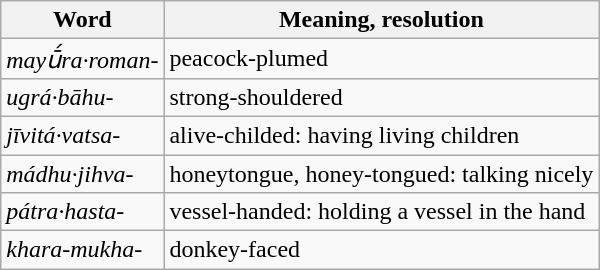<table class="wikitable">
<tr>
<th>Word</th>
<th>Meaning, resolution</th>
</tr>
<tr>
<td><em>mayū́ra·roman-</em></td>
<td>peacock-plumed</td>
</tr>
<tr>
<td><em>ugrá·bāhu-</em></td>
<td>strong-shouldered</td>
</tr>
<tr>
<td><em>jīvitá·vatsa-</em></td>
<td>alive-childed: having living children</td>
</tr>
<tr>
<td><em>mádhu·jihva-</em></td>
<td>honeytongue, honey-tongued: talking nicely</td>
</tr>
<tr>
<td><em>pátra·hasta-</em></td>
<td>vessel-handed: holding a vessel in the hand</td>
</tr>
<tr>
<td><em>khara-mukha-</em></td>
<td>donkey-faced</td>
</tr>
</table>
